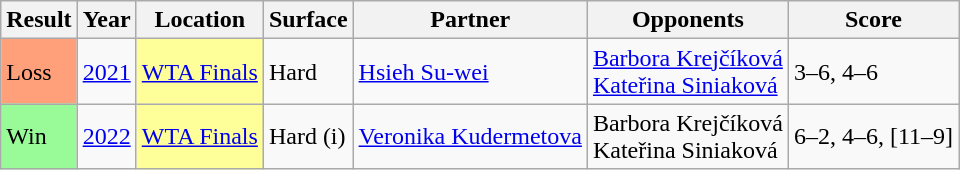<table class="sortable wikitable">
<tr>
<th>Result</th>
<th>Year</th>
<th>Location</th>
<th>Surface</th>
<th>Partner</th>
<th>Opponents</th>
<th class=unsortable>Score</th>
</tr>
<tr>
<td bgcolor=FFA07A>Loss</td>
<td><a href='#'>2021</a></td>
<td bgcolor=#FFFF99><a href='#'>WTA Finals</a></td>
<td>Hard</td>
<td> <a href='#'>Hsieh Su-wei</a></td>
<td> <a href='#'>Barbora Krejčíková</a> <br>  <a href='#'>Kateřina Siniaková</a></td>
<td>3–6, 4–6</td>
</tr>
<tr>
<td bgcolor=98FB98>Win</td>
<td><a href='#'>2022</a></td>
<td bgcolor=#FFFF99><a href='#'>WTA Finals</a></td>
<td>Hard (i)</td>
<td> <a href='#'>Veronika Kudermetova</a></td>
<td> Barbora Krejčíková <br>  Kateřina Siniaková</td>
<td>6–2, 4–6, [11–9]</td>
</tr>
</table>
